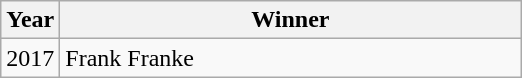<table class="wikitable" style="text-align:left">
<tr>
<th style="width:20px;">Year</th>
<th style="width:300px;">Winner</th>
</tr>
<tr>
<td>2017</td>
<td>Frank Franke</td>
</tr>
</table>
